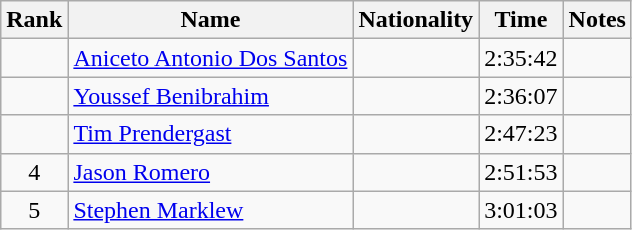<table class="wikitable sortable" style="text-align:center">
<tr>
<th>Rank</th>
<th>Name</th>
<th>Nationality</th>
<th>Time</th>
<th>Notes</th>
</tr>
<tr>
<td></td>
<td align=left><a href='#'>Aniceto Antonio Dos Santos</a></td>
<td align=left></td>
<td>2:35:42</td>
<td></td>
</tr>
<tr>
<td></td>
<td align=left><a href='#'>Youssef Benibrahim</a></td>
<td align=left></td>
<td>2:36:07</td>
<td></td>
</tr>
<tr>
<td></td>
<td align=left><a href='#'>Tim Prendergast</a></td>
<td align=left></td>
<td>2:47:23</td>
<td></td>
</tr>
<tr>
<td>4</td>
<td align=left><a href='#'>Jason Romero</a></td>
<td align=left></td>
<td>2:51:53</td>
<td></td>
</tr>
<tr>
<td>5</td>
<td align=left><a href='#'>Stephen Marklew</a></td>
<td align=left></td>
<td>3:01:03</td>
<td></td>
</tr>
</table>
